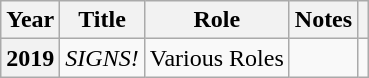<table class="wikitable plainrowheaders sortable" style="margin-right: 0;">
<tr>
<th>Year</th>
<th>Title</th>
<th>Role</th>
<th>Notes</th>
<th class="unsortable"></th>
</tr>
<tr>
<th scope="row">2019</th>
<td><em>SIGNS!</em></td>
<td>Various Roles</td>
<td></td>
<td style="text-align:center;"></td>
</tr>
</table>
